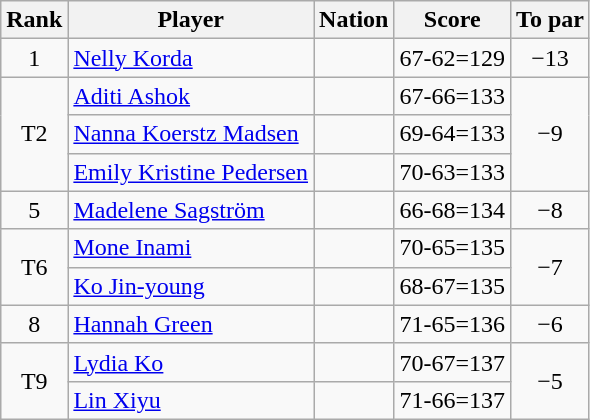<table class="wikitable">
<tr>
<th>Rank</th>
<th>Player</th>
<th>Nation</th>
<th>Score</th>
<th>To par</th>
</tr>
<tr>
<td align=center>1</td>
<td><a href='#'>Nelly Korda</a></td>
<td></td>
<td align=center>67-62=129</td>
<td align=center>−13</td>
</tr>
<tr>
<td align=center rowspan=3>T2</td>
<td><a href='#'>Aditi Ashok</a></td>
<td></td>
<td align=center>67-66=133</td>
<td align=center rowspan=3>−9</td>
</tr>
<tr>
<td><a href='#'>Nanna Koerstz Madsen</a></td>
<td></td>
<td align=center>69-64=133</td>
</tr>
<tr>
<td><a href='#'>Emily Kristine Pedersen</a></td>
<td></td>
<td align=center>70-63=133</td>
</tr>
<tr>
<td align=center>5</td>
<td><a href='#'>Madelene Sagström</a></td>
<td></td>
<td align=center>66-68=134</td>
<td align=center>−8</td>
</tr>
<tr>
<td align=center rowspan=2>T6</td>
<td><a href='#'>Mone Inami</a></td>
<td></td>
<td align=center>70-65=135</td>
<td align=center rowspan=2>−7</td>
</tr>
<tr>
<td><a href='#'>Ko Jin-young</a></td>
<td></td>
<td align=center>68-67=135</td>
</tr>
<tr>
<td align=center>8</td>
<td><a href='#'>Hannah Green</a></td>
<td></td>
<td align=center>71-65=136</td>
<td align=center>−6</td>
</tr>
<tr>
<td align=center rowspan=2>T9</td>
<td><a href='#'>Lydia Ko</a></td>
<td></td>
<td align=center>70-67=137</td>
<td align=center rowspan=2>−5</td>
</tr>
<tr>
<td><a href='#'>Lin Xiyu</a></td>
<td></td>
<td align=center>71-66=137</td>
</tr>
</table>
